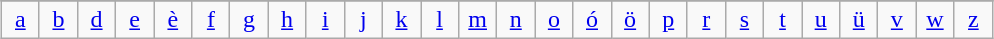<table class="wikitable" style="margin:1em auto; border-collapse:collapse; text-align:center">
<tr>
</tr>
<tr>
<td width=3%><a href='#'>a</a></td>
<td width=3%><a href='#'>b</a></td>
<td width=3%><a href='#'>d</a></td>
<td width=3%><a href='#'>e</a></td>
<td width=3%><a href='#'>è</a></td>
<td width=3%><a href='#'>f</a></td>
<td width=3%><a href='#'>g</a></td>
<td width=3%><a href='#'>h</a></td>
<td width=3%><a href='#'>i</a></td>
<td width=3%><a href='#'>j</a></td>
<td width=3%><a href='#'>k</a></td>
<td width=3%><a href='#'>l</a></td>
<td width=3%><a href='#'>m</a></td>
<td width=3%><a href='#'>n</a></td>
<td width=3%><a href='#'>o</a></td>
<td width=3%><a href='#'>ó</a></td>
<td width=3%><a href='#'>ö</a></td>
<td width=3%><a href='#'>p</a></td>
<td width=3%><a href='#'>r</a></td>
<td width=3%><a href='#'>s</a></td>
<td width=3%><a href='#'>t</a></td>
<td width=3%><a href='#'>u</a></td>
<td width=3%><a href='#'>ü</a></td>
<td width=3%><a href='#'>v</a></td>
<td width=3%><a href='#'>w</a></td>
<td width=3%><a href='#'>z</a></td>
</tr>
</table>
